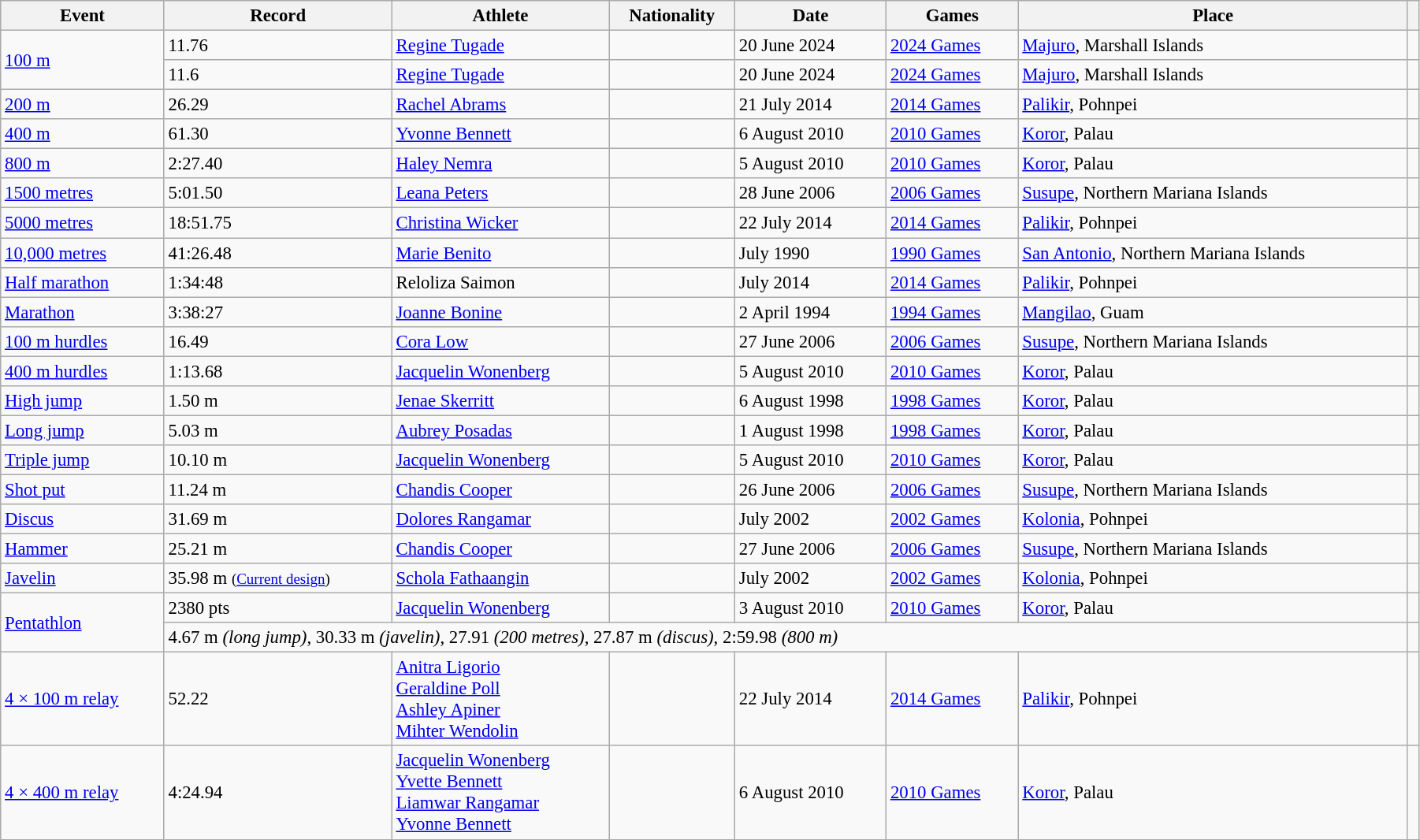<table class="wikitable" style="font-size:95%; width: 95%;">
<tr>
<th>Event</th>
<th>Record</th>
<th>Athlete</th>
<th>Nationality</th>
<th>Date</th>
<th>Games</th>
<th>Place</th>
<th></th>
</tr>
<tr>
<td rowspan=2><a href='#'>100 m</a></td>
<td>11.76 </td>
<td><a href='#'>Regine Tugade</a></td>
<td></td>
<td>20 June 2024</td>
<td><a href='#'>2024 Games</a></td>
<td><a href='#'>Majuro</a>, Marshall Islands</td>
<td></td>
</tr>
<tr>
<td>11.6  </td>
<td><a href='#'>Regine Tugade</a></td>
<td></td>
<td>20 June 2024</td>
<td><a href='#'>2024 Games</a></td>
<td><a href='#'>Majuro</a>, Marshall Islands</td>
<td></td>
</tr>
<tr>
<td><a href='#'>200 m</a></td>
<td>26.29 </td>
<td><a href='#'>Rachel Abrams</a></td>
<td></td>
<td>21 July 2014</td>
<td><a href='#'>2014 Games</a></td>
<td><a href='#'>Palikir</a>, Pohnpei</td>
<td></td>
</tr>
<tr>
<td><a href='#'>400 m</a></td>
<td>61.30</td>
<td><a href='#'>Yvonne Bennett</a></td>
<td></td>
<td>6 August 2010</td>
<td><a href='#'>2010 Games</a></td>
<td><a href='#'>Koror</a>, Palau</td>
<td></td>
</tr>
<tr>
<td><a href='#'>800 m</a></td>
<td>2:27.40</td>
<td><a href='#'>Haley Nemra</a></td>
<td></td>
<td>5 August 2010</td>
<td><a href='#'>2010 Games</a></td>
<td><a href='#'>Koror</a>, Palau</td>
<td></td>
</tr>
<tr>
<td><a href='#'>1500 metres</a></td>
<td>5:01.50</td>
<td><a href='#'>Leana Peters</a></td>
<td></td>
<td>28 June 2006</td>
<td><a href='#'>2006 Games</a></td>
<td><a href='#'>Susupe</a>, Northern Mariana Islands</td>
<td></td>
</tr>
<tr>
<td><a href='#'>5000 metres</a></td>
<td>18:51.75</td>
<td><a href='#'>Christina Wicker</a></td>
<td></td>
<td>22 July 2014</td>
<td><a href='#'>2014 Games</a></td>
<td><a href='#'>Palikir</a>, Pohnpei</td>
<td></td>
</tr>
<tr>
<td><a href='#'>10,000 metres</a></td>
<td>41:26.48</td>
<td><a href='#'>Marie Benito</a></td>
<td></td>
<td>July 1990</td>
<td><a href='#'>1990 Games</a></td>
<td><a href='#'>San Antonio</a>, Northern Mariana Islands</td>
<td></td>
</tr>
<tr>
<td><a href='#'>Half marathon</a></td>
<td>1:34:48</td>
<td>Reloliza Saimon</td>
<td></td>
<td>July 2014</td>
<td><a href='#'>2014 Games</a></td>
<td><a href='#'>Palikir</a>, Pohnpei</td>
<td></td>
</tr>
<tr>
<td><a href='#'>Marathon</a></td>
<td>3:38:27</td>
<td><a href='#'>Joanne Bonine</a></td>
<td></td>
<td>2 April 1994</td>
<td><a href='#'>1994 Games</a></td>
<td><a href='#'>Mangilao</a>, Guam</td>
<td></td>
</tr>
<tr>
<td><a href='#'>100 m hurdles</a></td>
<td>16.49</td>
<td><a href='#'>Cora Low</a></td>
<td></td>
<td>27 June 2006</td>
<td><a href='#'>2006 Games</a></td>
<td><a href='#'>Susupe</a>, Northern Mariana Islands</td>
<td></td>
</tr>
<tr>
<td><a href='#'>400 m hurdles</a></td>
<td>1:13.68</td>
<td><a href='#'>Jacquelin Wonenberg</a></td>
<td></td>
<td>5 August 2010</td>
<td><a href='#'>2010 Games</a></td>
<td><a href='#'>Koror</a>, Palau</td>
<td></td>
</tr>
<tr>
<td><a href='#'>High jump</a></td>
<td>1.50 m</td>
<td><a href='#'>Jenae Skerritt</a></td>
<td></td>
<td>6 August 1998</td>
<td><a href='#'>1998 Games</a></td>
<td><a href='#'>Koror</a>, Palau</td>
<td></td>
</tr>
<tr>
<td><a href='#'>Long jump</a></td>
<td>5.03 m</td>
<td><a href='#'>Aubrey Posadas</a></td>
<td></td>
<td>1 August 1998</td>
<td><a href='#'>1998 Games</a></td>
<td><a href='#'>Koror</a>, Palau</td>
<td></td>
</tr>
<tr>
<td><a href='#'>Triple jump</a></td>
<td>10.10 m</td>
<td><a href='#'>Jacquelin Wonenberg</a></td>
<td></td>
<td>5 August 2010</td>
<td><a href='#'>2010 Games</a></td>
<td><a href='#'>Koror</a>, Palau</td>
<td></td>
</tr>
<tr>
<td><a href='#'>Shot put</a></td>
<td>11.24 m</td>
<td><a href='#'>Chandis Cooper</a></td>
<td></td>
<td>26 June 2006</td>
<td><a href='#'>2006 Games</a></td>
<td><a href='#'>Susupe</a>, Northern Mariana Islands</td>
<td></td>
</tr>
<tr>
<td><a href='#'>Discus</a></td>
<td>31.69 m</td>
<td><a href='#'>Dolores Rangamar</a></td>
<td></td>
<td>July 2002</td>
<td><a href='#'>2002 Games</a></td>
<td><a href='#'>Kolonia</a>, Pohnpei</td>
<td></td>
</tr>
<tr>
<td><a href='#'>Hammer</a></td>
<td>25.21 m</td>
<td><a href='#'>Chandis Cooper</a></td>
<td></td>
<td>27 June 2006</td>
<td><a href='#'>2006 Games</a></td>
<td><a href='#'>Susupe</a>, Northern Mariana Islands</td>
<td></td>
</tr>
<tr>
<td><a href='#'>Javelin</a></td>
<td>35.98 m <small>(<a href='#'>Current design</a>)</small></td>
<td><a href='#'>Schola Fathaangin</a></td>
<td></td>
<td>July 2002</td>
<td><a href='#'>2002 Games</a></td>
<td><a href='#'>Kolonia</a>, Pohnpei</td>
<td></td>
</tr>
<tr>
<td rowspan=2><a href='#'>Pentathlon</a></td>
<td>2380 pts</td>
<td><a href='#'>Jacquelin Wonenberg</a></td>
<td></td>
<td>3 August 2010</td>
<td><a href='#'>2010 Games</a></td>
<td><a href='#'>Koror</a>, Palau</td>
<td></td>
</tr>
<tr>
<td colspan=6>4.67 m <em>(long jump)</em>, 30.33 m <em>(javelin)</em>, 27.91 <em>(200 metres)</em>, 27.87 m <em>(discus)</em>, 2:59.98 <em>(800 m)</em></td>
</tr>
<tr>
<td><a href='#'>4 × 100 m relay</a></td>
<td>52.22</td>
<td><a href='#'>Anitra Ligorio</a><br><a href='#'>Geraldine Poll</a><br><a href='#'>Ashley Apiner</a><br><a href='#'>Mihter Wendolin</a></td>
<td></td>
<td>22 July 2014</td>
<td><a href='#'>2014 Games</a></td>
<td><a href='#'>Palikir</a>, Pohnpei</td>
<td></td>
</tr>
<tr>
<td><a href='#'>4 × 400 m relay</a></td>
<td>4:24.94</td>
<td><a href='#'>Jacquelin Wonenberg</a><br><a href='#'>Yvette Bennett</a><br><a href='#'>Liamwar Rangamar</a><br><a href='#'>Yvonne Bennett</a></td>
<td></td>
<td>6 August 2010</td>
<td><a href='#'>2010 Games</a></td>
<td><a href='#'>Koror</a>, Palau</td>
<td></td>
</tr>
</table>
